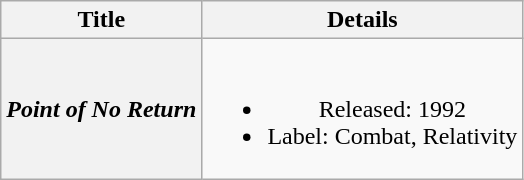<table class="wikitable plainrowheaders" style="text-align: center;">
<tr>
<th scope="col">Title</th>
<th scope="col">Details</th>
</tr>
<tr>
<th scope="row"><em>Point of No Return</em></th>
<td><br><ul><li>Released: 1992</li><li>Label: Combat, Relativity</li></ul></td>
</tr>
</table>
